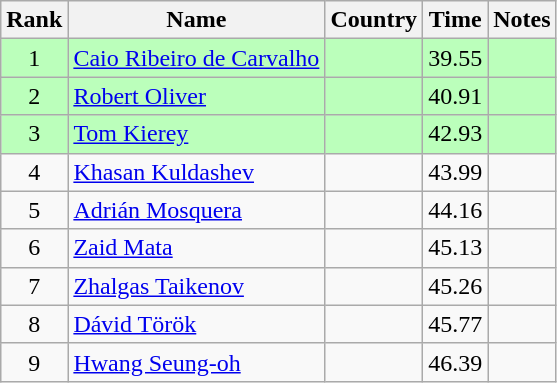<table class="wikitable" style="text-align:center">
<tr>
<th>Rank</th>
<th>Name</th>
<th>Country</th>
<th>Time</th>
<th>Notes</th>
</tr>
<tr bgcolor=bbffbb>
<td>1</td>
<td align="left"><a href='#'>Caio Ribeiro de Carvalho</a></td>
<td align="left"></td>
<td>39.55</td>
<td></td>
</tr>
<tr bgcolor=bbffbb>
<td>2</td>
<td align="left"><a href='#'>Robert Oliver</a></td>
<td align="left"></td>
<td>40.91</td>
<td></td>
</tr>
<tr bgcolor=bbffbb>
<td>3</td>
<td align="left"><a href='#'>Tom Kierey</a></td>
<td align="left"></td>
<td>42.93</td>
<td></td>
</tr>
<tr>
<td>4</td>
<td align="left"><a href='#'>Khasan Kuldashev</a></td>
<td align="left"></td>
<td>43.99</td>
<td></td>
</tr>
<tr>
<td>5</td>
<td align="left"><a href='#'>Adrián Mosquera</a></td>
<td align="left"></td>
<td>44.16</td>
<td></td>
</tr>
<tr>
<td>6</td>
<td align="left"><a href='#'>Zaid Mata</a></td>
<td align="left"></td>
<td>45.13</td>
<td></td>
</tr>
<tr>
<td>7</td>
<td align="left"><a href='#'>Zhalgas Taikenov</a></td>
<td align="left"></td>
<td>45.26</td>
<td></td>
</tr>
<tr>
<td>8</td>
<td align="left"><a href='#'>Dávid Török</a></td>
<td align="left"></td>
<td>45.77</td>
<td></td>
</tr>
<tr>
<td>9</td>
<td align="left"><a href='#'>Hwang Seung-oh</a></td>
<td align="left"></td>
<td>46.39</td>
<td></td>
</tr>
</table>
